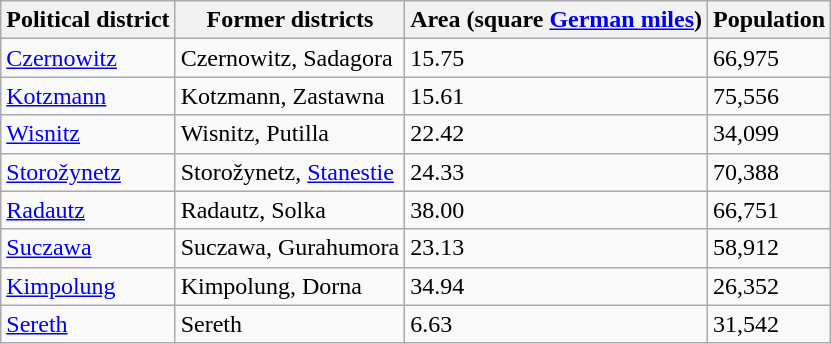<table class="wikitable">
<tr>
<th>Political district</th>
<th>Former districts</th>
<th>Area (square <a href='#'>German miles</a>)</th>
<th>Population</th>
</tr>
<tr>
<td><a href='#'>Czernowitz</a></td>
<td>Czernowitz, Sadagora</td>
<td>15.75</td>
<td>66,975</td>
</tr>
<tr>
<td><a href='#'>Kotzmann</a></td>
<td>Kotzmann, Zastawna</td>
<td>15.61</td>
<td>75,556</td>
</tr>
<tr>
<td><a href='#'>Wisnitz</a></td>
<td>Wisnitz, Putilla</td>
<td>22.42</td>
<td>34,099</td>
</tr>
<tr>
<td><a href='#'>Storožynetz</a></td>
<td>Storožynetz, <a href='#'>Stanestie</a></td>
<td>24.33</td>
<td>70,388</td>
</tr>
<tr>
<td><a href='#'>Radautz</a></td>
<td>Radautz, Solka</td>
<td>38.00</td>
<td>66,751</td>
</tr>
<tr>
<td><a href='#'>Suczawa</a></td>
<td>Suczawa, Gurahumora</td>
<td>23.13</td>
<td>58,912</td>
</tr>
<tr>
<td><a href='#'>Kimpolung</a></td>
<td>Kimpolung, Dorna</td>
<td>34.94</td>
<td>26,352</td>
</tr>
<tr>
<td><a href='#'>Sereth</a></td>
<td>Sereth</td>
<td>6.63</td>
<td>31,542</td>
</tr>
</table>
